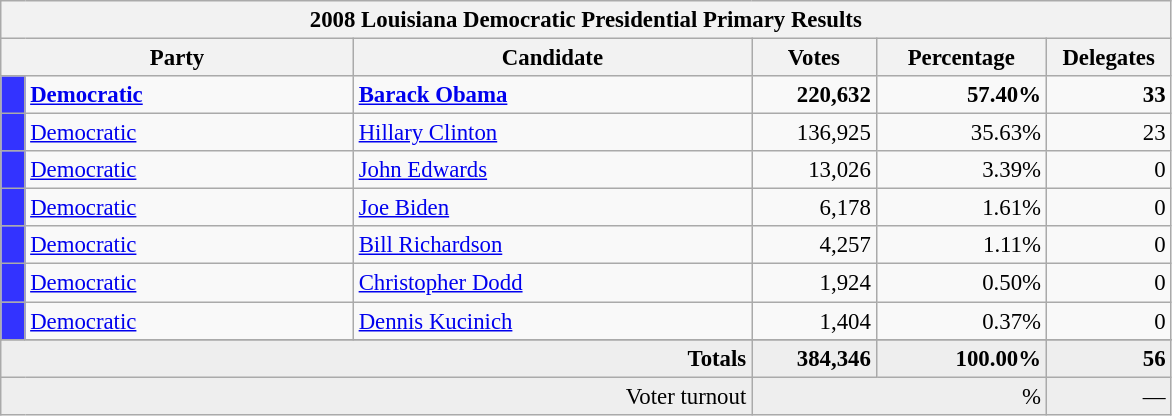<table class="wikitable" style="font-size:95%;">
<tr>
<th colspan="7">2008 Louisiana Democratic Presidential Primary Results</th>
</tr>
<tr>
<th colspan="2" style="width: 15em">Party</th>
<th style="width: 17em">Candidate</th>
<th style="width: 5em">Votes</th>
<th style="width: 7em">Percentage</th>
<th style="width: 5em">Delegates</th>
</tr>
<tr>
<th style="background-color:#3333FF; width: 3px"></th>
<td style="width: 130px"><strong><a href='#'>Democratic</a></strong></td>
<td><strong><a href='#'>Barack Obama</a></strong></td>
<td align="right"><strong>220,632</strong></td>
<td align="right"><strong>57.40%</strong></td>
<td align="right"><strong>33</strong></td>
</tr>
<tr>
<th style="background-color:#3333FF; width: 3px"></th>
<td style="width: 130px"><a href='#'>Democratic</a></td>
<td><a href='#'>Hillary Clinton</a></td>
<td align="right">136,925</td>
<td align="right">35.63%</td>
<td align="right">23</td>
</tr>
<tr>
<th style="background-color:#3333FF; width: 3px"></th>
<td style="width: 130px"><a href='#'>Democratic</a></td>
<td><a href='#'>John Edwards</a></td>
<td align="right">13,026</td>
<td align="right">3.39%</td>
<td align="right">0</td>
</tr>
<tr>
<th style="background-color:#3333FF; width: 3px"></th>
<td style="width: 130px"><a href='#'>Democratic</a></td>
<td><a href='#'>Joe Biden</a></td>
<td align="right">6,178</td>
<td align="right">1.61%</td>
<td align="right">0</td>
</tr>
<tr>
<th style="background-color:#3333FF; width: 3px"></th>
<td style="width: 130px"><a href='#'>Democratic</a></td>
<td><a href='#'>Bill Richardson</a></td>
<td align="right">4,257</td>
<td align="right">1.11%</td>
<td align="right">0</td>
</tr>
<tr>
<th style="background-color:#3333FF; width: 3px"></th>
<td style="width: 130px"><a href='#'>Democratic</a></td>
<td><a href='#'>Christopher Dodd</a></td>
<td align="right">1,924</td>
<td align="right">0.50%</td>
<td align="right">0</td>
</tr>
<tr>
<th style="background-color:#3333FF; width: 3px"></th>
<td style="width: 130px"><a href='#'>Democratic</a></td>
<td><a href='#'>Dennis Kucinich</a></td>
<td align="right">1,404</td>
<td align="right">0.37%</td>
<td align="right">0</td>
</tr>
<tr>
</tr>
<tr bgcolor="#EEEEEE">
<td colspan="3" align="right"><strong>Totals</strong></td>
<td align="right"><strong>384,346</strong></td>
<td align="right"><strong>100.00%</strong></td>
<td align="right"><strong>56</strong></td>
</tr>
<tr bgcolor="#EEEEEE">
<td colspan="3" align="right">Voter turnout</td>
<td colspan="2" align="right">%</td>
<td align="right">—</td>
</tr>
</table>
